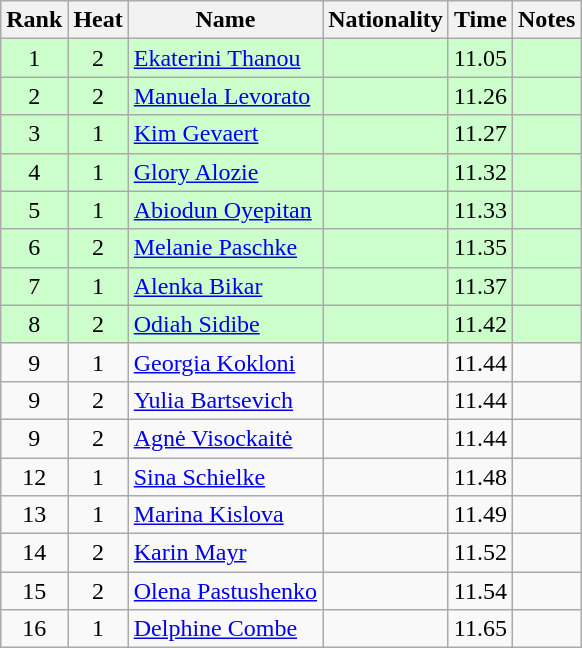<table class="wikitable sortable" style="text-align:center">
<tr>
<th>Rank</th>
<th>Heat</th>
<th>Name</th>
<th>Nationality</th>
<th>Time</th>
<th>Notes</th>
</tr>
<tr bgcolor=ccffcc>
<td>1</td>
<td>2</td>
<td align=left><a href='#'>Ekaterini Thanou</a></td>
<td align=left></td>
<td>11.05</td>
<td></td>
</tr>
<tr bgcolor=ccffcc>
<td>2</td>
<td>2</td>
<td align=left><a href='#'>Manuela Levorato</a></td>
<td align=left></td>
<td>11.26</td>
<td></td>
</tr>
<tr bgcolor=ccffcc>
<td>3</td>
<td>1</td>
<td align=left><a href='#'>Kim Gevaert</a></td>
<td align=left></td>
<td>11.27</td>
<td></td>
</tr>
<tr bgcolor=ccffcc>
<td>4</td>
<td>1</td>
<td align=left><a href='#'>Glory Alozie</a></td>
<td align=left></td>
<td>11.32</td>
<td></td>
</tr>
<tr bgcolor=ccffcc>
<td>5</td>
<td>1</td>
<td align=left><a href='#'>Abiodun Oyepitan</a></td>
<td align=left></td>
<td>11.33</td>
<td></td>
</tr>
<tr bgcolor=ccffcc>
<td>6</td>
<td>2</td>
<td align=left><a href='#'>Melanie Paschke</a></td>
<td align=left></td>
<td>11.35</td>
<td></td>
</tr>
<tr bgcolor=ccffcc>
<td>7</td>
<td>1</td>
<td align=left><a href='#'>Alenka Bikar</a></td>
<td align=left></td>
<td>11.37</td>
<td></td>
</tr>
<tr bgcolor=ccffcc>
<td>8</td>
<td>2</td>
<td align=left><a href='#'>Odiah Sidibe</a></td>
<td align=left></td>
<td>11.42</td>
<td></td>
</tr>
<tr>
<td>9</td>
<td>1</td>
<td align=left><a href='#'>Georgia Kokloni</a></td>
<td align=left></td>
<td>11.44</td>
<td></td>
</tr>
<tr>
<td>9</td>
<td>2</td>
<td align=left><a href='#'>Yulia Bartsevich</a></td>
<td align=left></td>
<td>11.44</td>
<td></td>
</tr>
<tr>
<td>9</td>
<td>2</td>
<td align=left><a href='#'>Agnė Visockaitė</a></td>
<td align=left></td>
<td>11.44</td>
<td></td>
</tr>
<tr>
<td>12</td>
<td>1</td>
<td align=left><a href='#'>Sina Schielke</a></td>
<td align=left></td>
<td>11.48</td>
<td></td>
</tr>
<tr>
<td>13</td>
<td>1</td>
<td align=left><a href='#'>Marina Kislova</a></td>
<td align=left></td>
<td>11.49</td>
<td></td>
</tr>
<tr>
<td>14</td>
<td>2</td>
<td align=left><a href='#'>Karin Mayr</a></td>
<td align=left></td>
<td>11.52</td>
<td></td>
</tr>
<tr>
<td>15</td>
<td>2</td>
<td align=left><a href='#'>Olena Pastushenko</a></td>
<td align=left></td>
<td>11.54</td>
<td></td>
</tr>
<tr>
<td>16</td>
<td>1</td>
<td align=left><a href='#'>Delphine Combe</a></td>
<td align=left></td>
<td>11.65</td>
<td></td>
</tr>
</table>
